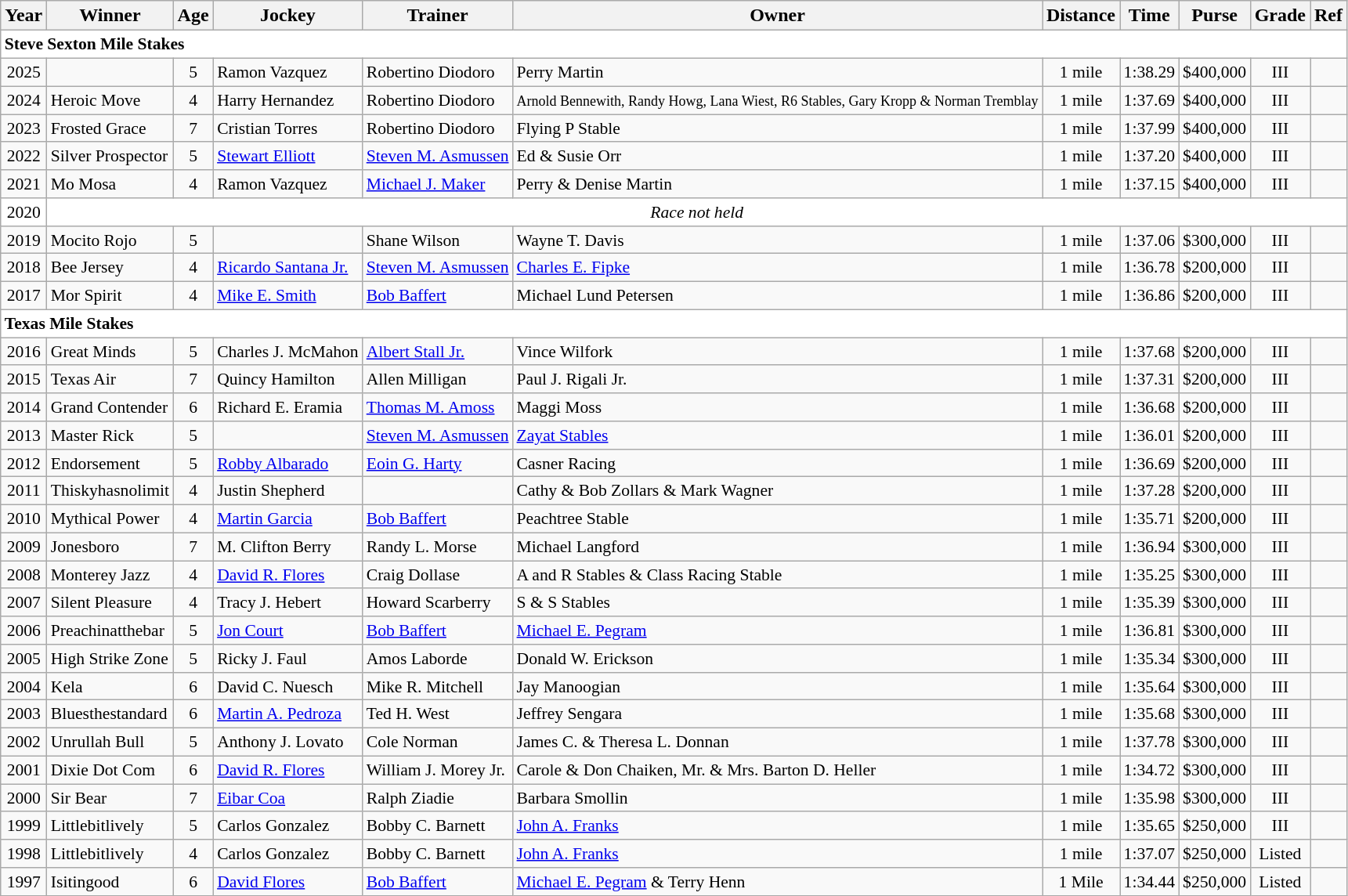<table class="wikitable sortable">
<tr>
<th>Year</th>
<th>Winner</th>
<th>Age</th>
<th>Jockey</th>
<th>Trainer</th>
<th>Owner</th>
<th>Distance</th>
<th>Time</th>
<th>Purse</th>
<th>Grade</th>
<th>Ref</th>
</tr>
<tr style="font-size:90%; background-color:white">
<td align=left colspan=11><strong>Steve Sexton Mile Stakes</strong></td>
</tr>
<tr style="font-size:90%;">
<td align=center>2025</td>
<td></td>
<td align=center>5</td>
<td>Ramon Vazquez</td>
<td>Robertino Diodoro</td>
<td>Perry Martin</td>
<td align=center>1 mile</td>
<td align=center>1:38.29</td>
<td align=center>$400,000</td>
<td align=center>III</td>
<td></td>
</tr>
<tr style="font-size:90%;">
<td align=center>2024</td>
<td>Heroic Move</td>
<td align=center>4</td>
<td>Harry Hernandez</td>
<td>Robertino Diodoro</td>
<td><small>Arnold Bennewith, Randy Howg, Lana Wiest, R6 Stables, Gary Kropp & Norman Tremblay</small></td>
<td align=center>1 mile</td>
<td align=center>1:37.69</td>
<td align=center>$400,000</td>
<td align=center>III</td>
<td></td>
</tr>
<tr style="font-size:90%;">
<td align=center>2023</td>
<td>Frosted Grace</td>
<td align=center>7</td>
<td>Cristian Torres</td>
<td>Robertino Diodoro</td>
<td>Flying P Stable</td>
<td align=center>1 mile</td>
<td align=center>1:37.99</td>
<td align=center>$400,000</td>
<td align=center>III</td>
<td></td>
</tr>
<tr style="font-size:90%;">
<td align=center>2022</td>
<td>Silver Prospector</td>
<td align=center>5</td>
<td><a href='#'>Stewart Elliott</a></td>
<td><a href='#'>Steven M. Asmussen</a></td>
<td>Ed & Susie Orr</td>
<td align=center>1 mile</td>
<td align=center>1:37.20</td>
<td align=center>$400,000</td>
<td align=center>III</td>
<td></td>
</tr>
<tr style="font-size:90%;">
<td align=center>2021</td>
<td>Mo Mosa</td>
<td align=center>4</td>
<td>Ramon Vazquez</td>
<td><a href='#'>Michael J. Maker</a></td>
<td>Perry & Denise Martin</td>
<td align=center>1 mile</td>
<td align=center>1:37.15</td>
<td align=center>$400,000</td>
<td align=center>III</td>
<td></td>
</tr>
<tr style="font-size:90%; background-color:white">
<td align="center">2020</td>
<td align="center" colspan=10><em>Race not held</em></td>
</tr>
<tr style="font-size:90%;">
<td align=center>2019</td>
<td>Mocito Rojo</td>
<td align=center>5</td>
<td></td>
<td>Shane Wilson</td>
<td>Wayne T. Davis</td>
<td align=center>1 mile</td>
<td align=center>1:37.06</td>
<td align=center>$300,000</td>
<td align=center>III</td>
<td></td>
</tr>
<tr style="font-size:90%;">
<td align=center>2018</td>
<td>Bee Jersey</td>
<td align=center>4</td>
<td><a href='#'>Ricardo Santana Jr.</a></td>
<td><a href='#'>Steven M. Asmussen</a></td>
<td><a href='#'>Charles E. Fipke</a></td>
<td align=center>1 mile</td>
<td align=center>1:36.78</td>
<td align=center>$200,000</td>
<td align=center>III</td>
<td></td>
</tr>
<tr style="font-size:90%;">
<td align=center>2017</td>
<td>Mor Spirit</td>
<td align=center>4</td>
<td><a href='#'>Mike E. Smith</a></td>
<td><a href='#'>Bob Baffert</a></td>
<td>Michael Lund Petersen</td>
<td align=center>1 mile</td>
<td align=center>1:36.86</td>
<td align=center>$200,000</td>
<td align=center>III</td>
<td></td>
</tr>
<tr style="font-size:90%; background-color:white">
<td align="left" colspan=11><strong>Texas Mile Stakes</strong></td>
</tr>
<tr style="font-size:90%;">
<td align=center>2016</td>
<td>Great Minds</td>
<td align=center>5</td>
<td>Charles J. McMahon</td>
<td><a href='#'>Albert Stall Jr.</a></td>
<td>Vince Wilfork</td>
<td align=center>1 mile</td>
<td align=center>1:37.68</td>
<td align=center>$200,000</td>
<td align=center>III</td>
<td></td>
</tr>
<tr style="font-size:90%;">
<td align=center>2015</td>
<td>Texas Air</td>
<td align=center>7</td>
<td>Quincy Hamilton</td>
<td>Allen Milligan</td>
<td>Paul J. Rigali Jr.</td>
<td align=center>1 mile</td>
<td align=center>1:37.31</td>
<td align=center>$200,000</td>
<td align=center>III</td>
<td></td>
</tr>
<tr style="font-size:90%;">
<td align=center>2014</td>
<td>Grand Contender</td>
<td align=center>6</td>
<td>Richard E. Eramia</td>
<td><a href='#'>Thomas M. Amoss</a></td>
<td>Maggi Moss</td>
<td align=center>1 mile</td>
<td align=center>1:36.68</td>
<td align=center>$200,000</td>
<td align=center>III</td>
<td></td>
</tr>
<tr style="font-size:90%;">
<td align=center>2013</td>
<td>Master Rick</td>
<td align=center>5</td>
<td></td>
<td><a href='#'>Steven M. Asmussen</a></td>
<td><a href='#'>Zayat Stables</a></td>
<td align=center>1 mile</td>
<td align=center>1:36.01</td>
<td align=center>$200,000</td>
<td align=center>III</td>
<td></td>
</tr>
<tr style="font-size:90%;">
<td align=center>2012</td>
<td>Endorsement</td>
<td align=center>5</td>
<td><a href='#'>Robby Albarado</a></td>
<td><a href='#'>Eoin G. Harty</a></td>
<td>Casner Racing</td>
<td align=center>1 mile</td>
<td align=center>1:36.69</td>
<td align=center>$200,000</td>
<td align=center>III</td>
<td></td>
</tr>
<tr style="font-size:90%;">
<td align=center>2011</td>
<td>Thiskyhasnolimit</td>
<td align=center>4</td>
<td>Justin Shepherd</td>
<td></td>
<td>Cathy & Bob Zollars & Mark Wagner</td>
<td align=center>1 mile</td>
<td align=center>1:37.28</td>
<td align=center>$200,000</td>
<td align=center>III</td>
<td></td>
</tr>
<tr style="font-size:90%;">
<td align=center>2010</td>
<td>Mythical Power</td>
<td align=center>4</td>
<td><a href='#'>Martin Garcia</a></td>
<td><a href='#'>Bob Baffert</a></td>
<td>Peachtree Stable</td>
<td align=center>1 mile</td>
<td align=center>1:35.71</td>
<td align=center>$200,000</td>
<td align=center>III</td>
<td></td>
</tr>
<tr style="font-size:90%;">
<td align=center>2009</td>
<td>Jonesboro</td>
<td align=center>7</td>
<td>M. Clifton Berry</td>
<td>Randy L. Morse</td>
<td>Michael Langford</td>
<td align=center>1 mile</td>
<td align=center>1:36.94</td>
<td align=center>$300,000</td>
<td align=center>III</td>
<td></td>
</tr>
<tr style="font-size:90%;">
<td align=center>2008</td>
<td>Monterey Jazz</td>
<td align=center>4</td>
<td><a href='#'>David R. Flores</a></td>
<td>Craig Dollase</td>
<td>A and R Stables & Class Racing Stable</td>
<td align=center>1 mile</td>
<td align=center>1:35.25</td>
<td align=center>$300,000</td>
<td align=center>III</td>
<td></td>
</tr>
<tr style="font-size:90%;">
<td align=center>2007</td>
<td>Silent Pleasure</td>
<td align=center>4</td>
<td>Tracy J. Hebert</td>
<td>Howard Scarberry</td>
<td>S & S Stables</td>
<td align=center>1 mile</td>
<td align=center>1:35.39</td>
<td align=center>$300,000</td>
<td align=center>III</td>
<td></td>
</tr>
<tr style="font-size:90%;">
<td align=center>2006</td>
<td>Preachinatthebar</td>
<td align=center>5</td>
<td><a href='#'>Jon Court</a></td>
<td><a href='#'>Bob Baffert</a></td>
<td><a href='#'>Michael E. Pegram</a></td>
<td align=center>1 mile</td>
<td align=center>1:36.81</td>
<td align=center>$300,000</td>
<td align=center>III</td>
<td></td>
</tr>
<tr style="font-size:90%;">
<td align=center>2005</td>
<td>High Strike Zone</td>
<td align=center>5</td>
<td>Ricky J. Faul</td>
<td>Amos Laborde</td>
<td>Donald W. Erickson</td>
<td align=center>1 mile</td>
<td align=center>1:35.34</td>
<td align=center>$300,000</td>
<td align=center>III</td>
<td></td>
</tr>
<tr style="font-size:90%;">
<td align=center>2004</td>
<td>Kela</td>
<td align=center>6</td>
<td>David C. Nuesch</td>
<td>Mike R. Mitchell</td>
<td>Jay Manoogian</td>
<td align=center>1 mile</td>
<td align=center>1:35.64</td>
<td align=center>$300,000</td>
<td align=center>III</td>
<td></td>
</tr>
<tr style="font-size:90%;">
<td align=center>2003</td>
<td>Bluesthestandard</td>
<td align=center>6</td>
<td><a href='#'>Martin A. Pedroza</a></td>
<td>Ted H. West</td>
<td>Jeffrey Sengara</td>
<td align=center>1 mile</td>
<td align=center>1:35.68</td>
<td align=center>$300,000</td>
<td align=center>III</td>
<td></td>
</tr>
<tr style="font-size:90%;">
<td align=center>2002</td>
<td>Unrullah Bull</td>
<td align=center>5</td>
<td>Anthony J. Lovato</td>
<td>Cole Norman</td>
<td>James C. & Theresa L. Donnan</td>
<td align=center>1 mile</td>
<td align=center>1:37.78</td>
<td align=center>$300,000</td>
<td align=center>III</td>
<td></td>
</tr>
<tr style="font-size:90%;">
<td align=center>2001</td>
<td>Dixie Dot Com</td>
<td align=center>6</td>
<td><a href='#'>David R. Flores</a></td>
<td>William J. Morey Jr.</td>
<td>Carole & Don Chaiken, Mr. & Mrs. Barton D. Heller</td>
<td align=center>1 mile</td>
<td align=center>1:34.72</td>
<td align=center>$300,000</td>
<td align=center>III</td>
<td></td>
</tr>
<tr style="font-size:90%;">
<td align=center>2000</td>
<td>Sir Bear</td>
<td align=center>7</td>
<td><a href='#'>Eibar Coa</a></td>
<td>Ralph Ziadie</td>
<td>Barbara Smollin</td>
<td align=center>1 mile</td>
<td align=center>1:35.98</td>
<td align=center>$300,000</td>
<td align=center>III</td>
<td></td>
</tr>
<tr style="font-size:90%;">
<td align=center>1999</td>
<td>Littlebitlively</td>
<td align=center>5</td>
<td>Carlos Gonzalez</td>
<td>Bobby C. Barnett</td>
<td><a href='#'>John A. Franks</a></td>
<td align=center>1 mile</td>
<td align=center>1:35.65</td>
<td align=center>$250,000</td>
<td align=center>III</td>
<td></td>
</tr>
<tr style="font-size:90%;">
<td align=center>1998</td>
<td>Littlebitlively</td>
<td align=center>4</td>
<td>Carlos Gonzalez</td>
<td>Bobby C. Barnett</td>
<td><a href='#'>John A. Franks</a></td>
<td align=center>1 mile</td>
<td align=center>1:37.07</td>
<td align=center>$250,000</td>
<td align=center>Listed</td>
<td></td>
</tr>
<tr style="font-size:90%;">
<td align=center>1997</td>
<td>Isitingood</td>
<td align=center>6</td>
<td><a href='#'>David Flores</a></td>
<td><a href='#'>Bob Baffert</a></td>
<td><a href='#'>Michael E. Pegram</a> & Terry Henn</td>
<td align=center>1 Mile</td>
<td align=center>1:34.44</td>
<td align=center>$250,000</td>
<td align=center>Listed</td>
<td></td>
</tr>
</table>
